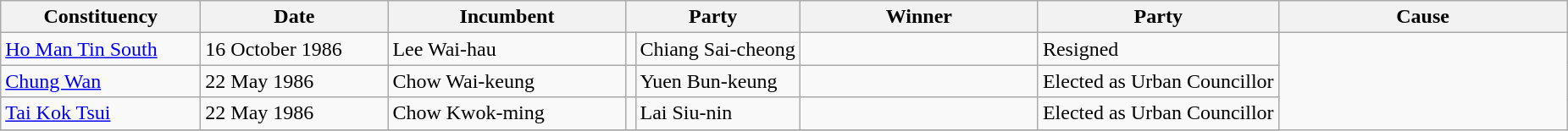<table class="wikitable">
<tr>
<th width=150px>Constituency</th>
<th width="140px">Date</th>
<th width=180px>Incumbent</th>
<th width=100px colspan=2>Party</th>
<th width=180px>Winner</th>
<th width=100px colspan=2>Party</th>
<th width=220px>Cause</th>
</tr>
<tr>
<td><a href='#'>Ho Man Tin South</a></td>
<td>16 October 1986</td>
<td>Lee Wai-hau</td>
<td></td>
<td>Chiang Sai-cheong</td>
<td></td>
<td>Resigned</td>
</tr>
<tr>
<td><a href='#'>Chung Wan</a></td>
<td>22 May 1986</td>
<td>Chow Wai-keung</td>
<td></td>
<td>Yuen Bun-keung</td>
<td></td>
<td>Elected as Urban Councillor</td>
</tr>
<tr>
<td><a href='#'>Tai Kok Tsui</a></td>
<td>22 May 1986</td>
<td>Chow Kwok-ming</td>
<td></td>
<td>Lai Siu-nin</td>
<td></td>
<td>Elected as Urban Councillor</td>
</tr>
<tr>
</tr>
</table>
